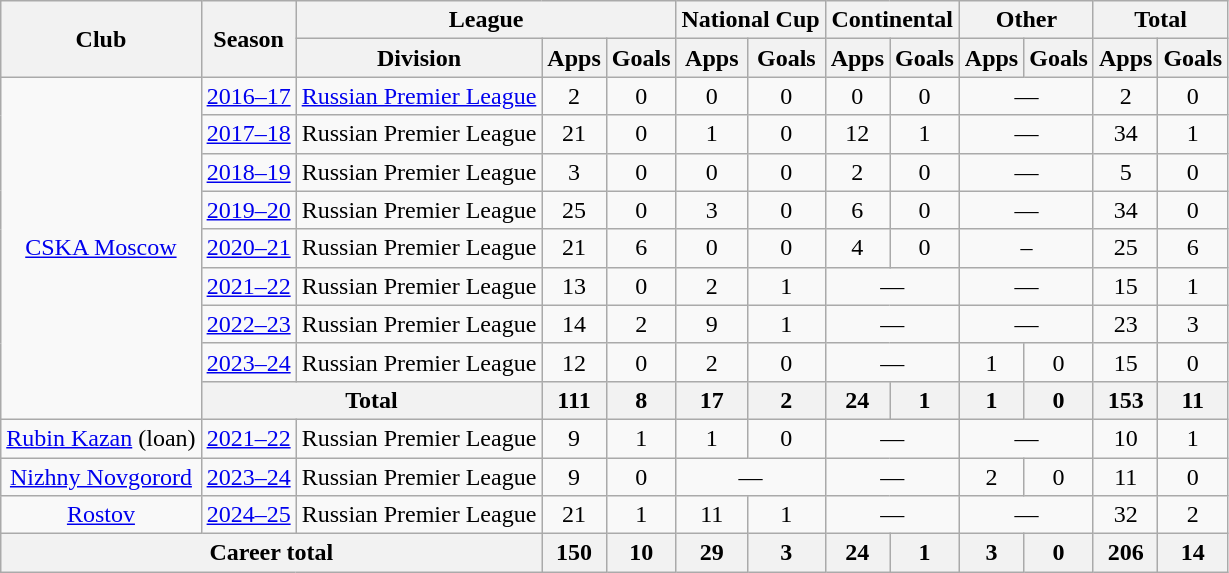<table class="wikitable" style="text-align: center;">
<tr>
<th rowspan="2">Club</th>
<th rowspan="2">Season</th>
<th colspan="3">League</th>
<th colspan="2">National Cup</th>
<th colspan="2">Continental</th>
<th colspan="2">Other</th>
<th colspan="2">Total</th>
</tr>
<tr>
<th>Division</th>
<th>Apps</th>
<th>Goals</th>
<th>Apps</th>
<th>Goals</th>
<th>Apps</th>
<th>Goals</th>
<th>Apps</th>
<th>Goals</th>
<th>Apps</th>
<th>Goals</th>
</tr>
<tr>
<td rowspan="9" valign="center"><a href='#'>CSKA Moscow</a></td>
<td><a href='#'>2016–17</a></td>
<td><a href='#'>Russian Premier League</a></td>
<td>2</td>
<td>0</td>
<td>0</td>
<td>0</td>
<td>0</td>
<td>0</td>
<td colspan="2">—</td>
<td>2</td>
<td>0</td>
</tr>
<tr>
<td><a href='#'>2017–18</a></td>
<td>Russian Premier League</td>
<td>21</td>
<td>0</td>
<td>1</td>
<td>0</td>
<td>12</td>
<td>1</td>
<td colspan="2">—</td>
<td>34</td>
<td>1</td>
</tr>
<tr>
<td><a href='#'>2018–19</a></td>
<td>Russian Premier League</td>
<td>3</td>
<td>0</td>
<td>0</td>
<td>0</td>
<td>2</td>
<td>0</td>
<td colspan="2">—</td>
<td>5</td>
<td>0</td>
</tr>
<tr>
<td><a href='#'>2019–20</a></td>
<td>Russian Premier League</td>
<td>25</td>
<td>0</td>
<td>3</td>
<td>0</td>
<td>6</td>
<td>0</td>
<td colspan="2">—</td>
<td>34</td>
<td>0</td>
</tr>
<tr>
<td><a href='#'>2020–21</a></td>
<td>Russian Premier League</td>
<td>21</td>
<td>6</td>
<td>0</td>
<td>0</td>
<td>4</td>
<td>0</td>
<td colspan="2">–</td>
<td>25</td>
<td>6</td>
</tr>
<tr>
<td><a href='#'>2021–22</a></td>
<td>Russian Premier League</td>
<td>13</td>
<td>0</td>
<td>2</td>
<td>1</td>
<td colspan="2">—</td>
<td colspan="2">—</td>
<td>15</td>
<td>1</td>
</tr>
<tr>
<td><a href='#'>2022–23</a></td>
<td>Russian Premier League</td>
<td>14</td>
<td>2</td>
<td>9</td>
<td>1</td>
<td colspan="2">—</td>
<td colspan="2">—</td>
<td>23</td>
<td>3</td>
</tr>
<tr>
<td><a href='#'>2023–24</a></td>
<td>Russian Premier League</td>
<td>12</td>
<td>0</td>
<td>2</td>
<td>0</td>
<td colspan="2">—</td>
<td>1</td>
<td>0</td>
<td>15</td>
<td>0</td>
</tr>
<tr>
<th colspan="2">Total</th>
<th>111</th>
<th>8</th>
<th>17</th>
<th>2</th>
<th>24</th>
<th>1</th>
<th>1</th>
<th>0</th>
<th>153</th>
<th>11</th>
</tr>
<tr>
<td><a href='#'>Rubin Kazan</a> (loan)</td>
<td><a href='#'>2021–22</a></td>
<td>Russian Premier League</td>
<td>9</td>
<td>1</td>
<td>1</td>
<td>0</td>
<td colspan="2">—</td>
<td colspan="2">—</td>
<td>10</td>
<td>1</td>
</tr>
<tr>
<td><a href='#'>Nizhny Novgorord</a></td>
<td><a href='#'>2023–24</a></td>
<td>Russian Premier League</td>
<td>9</td>
<td>0</td>
<td colspan="2">—</td>
<td colspan="2">—</td>
<td>2</td>
<td>0</td>
<td>11</td>
<td>0</td>
</tr>
<tr>
<td><a href='#'>Rostov</a></td>
<td><a href='#'>2024–25</a></td>
<td>Russian Premier League</td>
<td>21</td>
<td>1</td>
<td>11</td>
<td>1</td>
<td colspan="2">—</td>
<td colspan="2">—</td>
<td>32</td>
<td>2</td>
</tr>
<tr>
<th colspan="3">Career total</th>
<th>150</th>
<th>10</th>
<th>29</th>
<th>3</th>
<th>24</th>
<th>1</th>
<th>3</th>
<th>0</th>
<th>206</th>
<th>14</th>
</tr>
</table>
